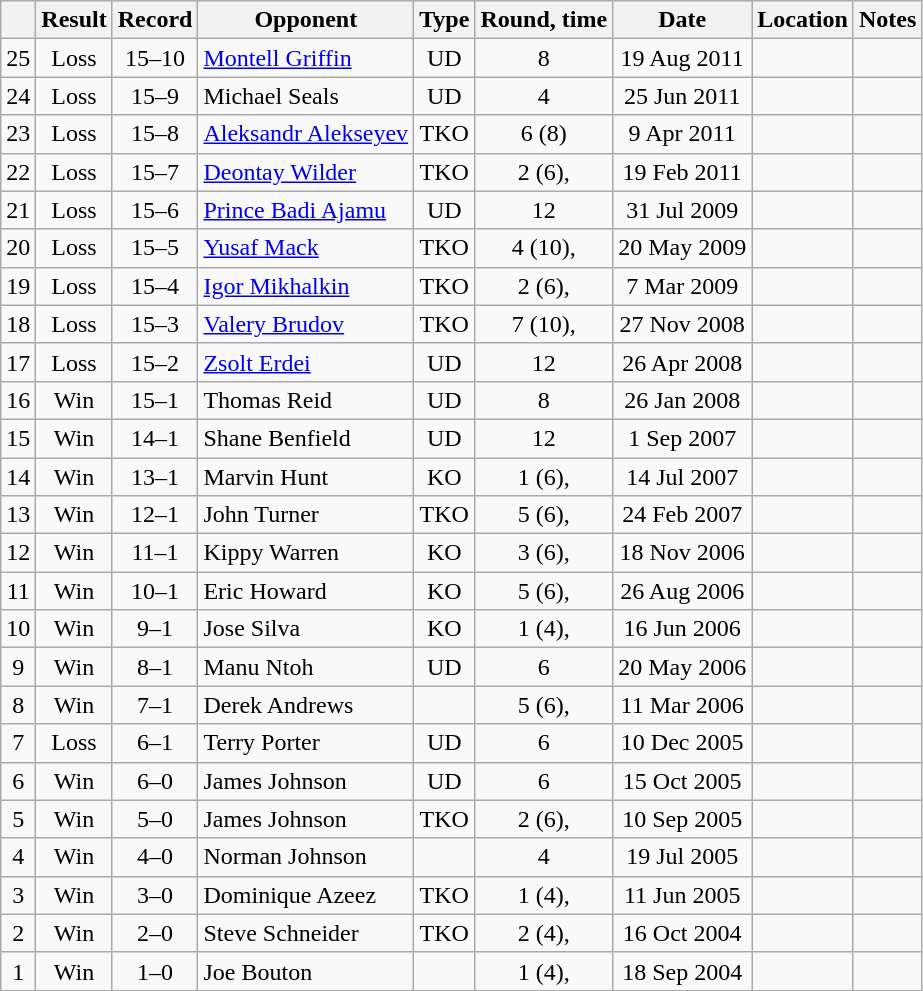<table class="wikitable" style="text-align:center">
<tr>
<th></th>
<th>Result</th>
<th>Record</th>
<th>Opponent</th>
<th>Type</th>
<th>Round, time</th>
<th>Date</th>
<th>Location</th>
<th>Notes</th>
</tr>
<tr>
<td>25</td>
<td>Loss</td>
<td>15–10</td>
<td style="text-align:left;"><a href='#'>Montell Griffin</a></td>
<td>UD</td>
<td>8</td>
<td>19 Aug 2011</td>
<td style="text-align:left;"></td>
<td></td>
</tr>
<tr>
<td>24</td>
<td>Loss</td>
<td>15–9</td>
<td style="text-align:left;">Michael Seals</td>
<td>UD</td>
<td>4</td>
<td>25 Jun 2011</td>
<td style="text-align:left;"></td>
<td></td>
</tr>
<tr>
<td>23</td>
<td>Loss</td>
<td>15–8</td>
<td style="text-align:left;"><a href='#'>Aleksandr Alekseyev</a></td>
<td>TKO</td>
<td>6 (8)</td>
<td>9 Apr 2011</td>
<td style="text-align:left;"></td>
<td></td>
</tr>
<tr>
<td>22</td>
<td>Loss</td>
<td>15–7</td>
<td style="text-align:left;"><a href='#'>Deontay Wilder</a></td>
<td>TKO</td>
<td>2 (6), </td>
<td>19 Feb 2011</td>
<td style="text-align:left;"></td>
<td></td>
</tr>
<tr>
<td>21</td>
<td>Loss</td>
<td>15–6</td>
<td style="text-align:left;"><a href='#'>Prince Badi Ajamu</a></td>
<td>UD</td>
<td>12</td>
<td>31 Jul 2009</td>
<td style="text-align:left;"></td>
<td></td>
</tr>
<tr>
<td>20</td>
<td>Loss</td>
<td>15–5</td>
<td style="text-align:left;"><a href='#'>Yusaf Mack</a></td>
<td>TKO</td>
<td>4 (10), </td>
<td>20 May 2009</td>
<td style="text-align:left;"></td>
<td></td>
</tr>
<tr>
<td>19</td>
<td>Loss</td>
<td>15–4</td>
<td style="text-align:left;"><a href='#'>Igor Mikhalkin</a></td>
<td>TKO</td>
<td>2 (6), </td>
<td>7 Mar 2009</td>
<td style="text-align:left;"></td>
<td></td>
</tr>
<tr>
<td>18</td>
<td>Loss</td>
<td>15–3</td>
<td style="text-align:left;"><a href='#'>Valery Brudov</a></td>
<td>TKO</td>
<td>7 (10), </td>
<td>27 Nov 2008</td>
<td style="text-align:left;"></td>
<td></td>
</tr>
<tr>
<td>17</td>
<td>Loss</td>
<td>15–2</td>
<td style="text-align:left;"><a href='#'>Zsolt Erdei</a></td>
<td>UD</td>
<td>12</td>
<td>26 Apr 2008</td>
<td style="text-align:left;"></td>
<td style="text-align:left;"></td>
</tr>
<tr>
<td>16</td>
<td>Win</td>
<td>15–1</td>
<td style="text-align:left;">Thomas Reid</td>
<td>UD</td>
<td>8</td>
<td>26 Jan 2008</td>
<td style="text-align:left;"></td>
<td></td>
</tr>
<tr>
<td>15</td>
<td>Win</td>
<td>14–1</td>
<td style="text-align:left;">Shane Benfield</td>
<td>UD</td>
<td>12</td>
<td>1 Sep 2007</td>
<td style="text-align:left;"></td>
<td style="text-align:left;"></td>
</tr>
<tr>
<td>14</td>
<td>Win</td>
<td>13–1</td>
<td style="text-align:left;">Marvin Hunt</td>
<td>KO</td>
<td>1 (6), </td>
<td>14 Jul 2007</td>
<td style="text-align:left;"></td>
<td></td>
</tr>
<tr>
<td>13</td>
<td>Win</td>
<td>12–1</td>
<td style="text-align:left;">John Turner</td>
<td>TKO</td>
<td>5 (6), </td>
<td>24 Feb 2007</td>
<td style="text-align:left;"></td>
<td></td>
</tr>
<tr>
<td>12</td>
<td>Win</td>
<td>11–1</td>
<td style="text-align:left;">Kippy Warren</td>
<td>KO</td>
<td>3 (6), </td>
<td>18 Nov 2006</td>
<td style="text-align:left;"></td>
<td></td>
</tr>
<tr>
<td>11</td>
<td>Win</td>
<td>10–1</td>
<td style="text-align:left;">Eric Howard</td>
<td>KO</td>
<td>5 (6), </td>
<td>26 Aug 2006</td>
<td style="text-align:left;"></td>
<td></td>
</tr>
<tr>
<td>10</td>
<td>Win</td>
<td>9–1</td>
<td style="text-align:left;">Jose Silva</td>
<td>KO</td>
<td>1 (4), </td>
<td>16 Jun 2006</td>
<td style="text-align:left;"></td>
<td></td>
</tr>
<tr>
<td>9</td>
<td>Win</td>
<td>8–1</td>
<td style="text-align:left;">Manu Ntoh</td>
<td>UD</td>
<td>6</td>
<td>20 May 2006</td>
<td style="text-align:left;"></td>
<td></td>
</tr>
<tr>
<td>8</td>
<td>Win</td>
<td>7–1</td>
<td style="text-align:left;">Derek Andrews</td>
<td></td>
<td>5 (6), </td>
<td>11 Mar 2006</td>
<td style="text-align:left;"></td>
<td></td>
</tr>
<tr>
<td>7</td>
<td>Loss</td>
<td>6–1</td>
<td style="text-align:left;">Terry Porter</td>
<td>UD</td>
<td>6</td>
<td>10 Dec 2005</td>
<td style="text-align:left;"></td>
<td></td>
</tr>
<tr>
<td>6</td>
<td>Win</td>
<td>6–0</td>
<td style="text-align:left;">James Johnson</td>
<td>UD</td>
<td>6</td>
<td>15 Oct 2005</td>
<td style="text-align:left;"></td>
<td></td>
</tr>
<tr>
<td>5</td>
<td>Win</td>
<td>5–0</td>
<td style="text-align:left;">James Johnson</td>
<td>TKO</td>
<td>2 (6), </td>
<td>10 Sep 2005</td>
<td style="text-align:left;"></td>
<td></td>
</tr>
<tr>
<td>4</td>
<td>Win</td>
<td>4–0</td>
<td style="text-align:left;">Norman Johnson</td>
<td></td>
<td>4</td>
<td>19 Jul 2005</td>
<td style="text-align:left;"></td>
<td></td>
</tr>
<tr>
<td>3</td>
<td>Win</td>
<td>3–0</td>
<td style="text-align:left;">Dominique Azeez</td>
<td>TKO</td>
<td>1 (4), </td>
<td>11 Jun 2005</td>
<td style="text-align:left;"></td>
<td></td>
</tr>
<tr>
<td>2</td>
<td>Win</td>
<td>2–0</td>
<td style="text-align:left;">Steve Schneider</td>
<td>TKO</td>
<td>2 (4), </td>
<td>16 Oct 2004</td>
<td style="text-align:left;"></td>
<td></td>
</tr>
<tr>
<td>1</td>
<td>Win</td>
<td>1–0</td>
<td style="text-align:left;">Joe Bouton</td>
<td></td>
<td>1 (4), </td>
<td>18 Sep 2004</td>
<td style="text-align:left;"></td>
<td></td>
</tr>
<tr>
</tr>
</table>
